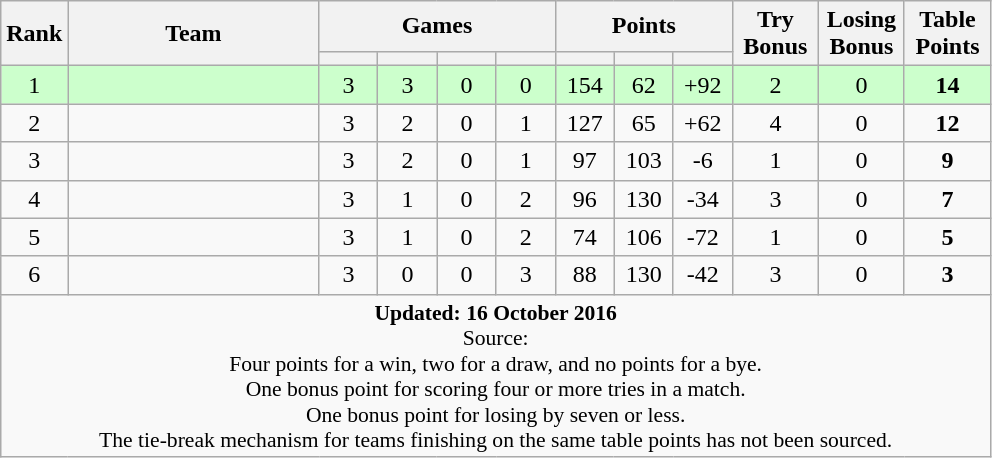<table class="wikitable"  style="text-align: center;">
<tr>
<th rowspan="2" width="20">Rank</th>
<th rowspan="2" width="160">Team</th>
<th colspan="4">Games</th>
<th colspan="3">Points</th>
<th rowspan="2" width="50">Try Bonus</th>
<th rowspan="2" width="50">Losing Bonus</th>
<th rowspan="2" width="50">Table Points</th>
</tr>
<tr>
<th style="width:2em"></th>
<th style="width:2em"></th>
<th style="width:2em"></th>
<th style="width:2em"></th>
<th style="width:2em"></th>
<th style="width:2em"></th>
<th style="width:2em"></th>
</tr>
<tr bgcolor="#ccffcc">
<td>1</td>
<td align=left></td>
<td>3</td>
<td>3</td>
<td>0</td>
<td>0</td>
<td>154</td>
<td>62</td>
<td>+92</td>
<td>2</td>
<td>0</td>
<td><strong>14</strong></td>
</tr>
<tr>
<td>2</td>
<td align=left></td>
<td>3</td>
<td>2</td>
<td>0</td>
<td>1</td>
<td>127</td>
<td>65</td>
<td>+62</td>
<td>4</td>
<td>0</td>
<td><strong>12</strong></td>
</tr>
<tr>
<td>3</td>
<td align=left></td>
<td>3</td>
<td>2</td>
<td>0</td>
<td>1</td>
<td>97</td>
<td>103</td>
<td>-6</td>
<td>1</td>
<td>0</td>
<td><strong>9</strong></td>
</tr>
<tr>
<td>4</td>
<td align=left></td>
<td>3</td>
<td>1</td>
<td>0</td>
<td>2</td>
<td>96</td>
<td>130</td>
<td>-34</td>
<td>3</td>
<td>0</td>
<td><strong>7</strong></td>
</tr>
<tr>
<td>5</td>
<td align=left></td>
<td>3</td>
<td>1</td>
<td>0</td>
<td>2</td>
<td>74</td>
<td>106</td>
<td>-72</td>
<td>1</td>
<td>0</td>
<td><strong>5</strong></td>
</tr>
<tr>
<td>6</td>
<td align=left></td>
<td>3</td>
<td>0</td>
<td>0</td>
<td>3</td>
<td>88</td>
<td>130</td>
<td>-42</td>
<td>3</td>
<td>0</td>
<td><strong>3</strong></td>
</tr>
<tr>
<td colspan="100%" style="border:0; row-height:108%; font-size:90%"><strong>Updated: 16 October 2016</strong><br>Source: <br>Four points for a win, two for a draw, and no points for a bye.<br>One bonus point for scoring four or more tries in a match.<br> One bonus point for losing by seven or less.<br>The tie-break mechanism for teams finishing on the same table points has not been sourced.</td>
</tr>
</table>
